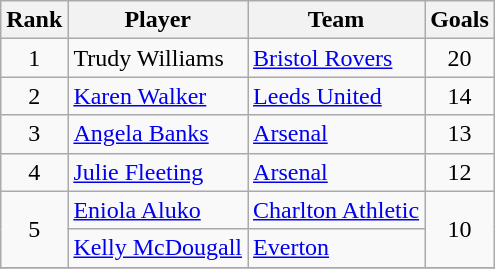<table class="wikitable" style="text-align:center">
<tr>
<th>Rank</th>
<th>Player</th>
<th>Team</th>
<th>Goals</th>
</tr>
<tr>
<td>1</td>
<td align="left"> Trudy Williams</td>
<td align="left"> <a href='#'>Bristol Rovers</a></td>
<td>20</td>
</tr>
<tr>
<td>2</td>
<td align="left"> <a href='#'>Karen Walker</a></td>
<td align="left"> <a href='#'>Leeds United</a></td>
<td>14</td>
</tr>
<tr>
<td>3</td>
<td align="left"> <a href='#'>Angela Banks</a></td>
<td align="left"> <a href='#'>Arsenal</a></td>
<td>13</td>
</tr>
<tr>
<td>4</td>
<td align="left"> <a href='#'>Julie Fleeting</a></td>
<td align="left"> <a href='#'>Arsenal</a></td>
<td>12</td>
</tr>
<tr>
<td rowspan="2">5</td>
<td align="left"> <a href='#'>Eniola Aluko</a></td>
<td align="left"> <a href='#'>Charlton Athletic</a></td>
<td rowspan="2">10</td>
</tr>
<tr>
<td align="left"> <a href='#'>Kelly McDougall</a></td>
<td align="left"> <a href='#'>Everton</a></td>
</tr>
<tr>
</tr>
</table>
